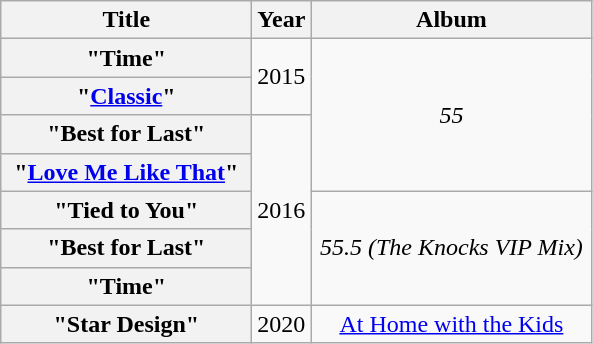<table class="wikitable plainrowheaders" style="text-align:center;">
<tr>
<th scope="col" style="width:160px;">Title</th>
<th scope="col">Year</th>
<th scope="col" style="width:180px;">Album</th>
</tr>
<tr>
<th scope="row">"Time"</th>
<td rowspan="2">2015</td>
<td rowspan="4"><em>55</em></td>
</tr>
<tr>
<th scope="row">"<a href='#'>Classic</a>"<br></th>
</tr>
<tr>
<th scope="row">"Best for Last"<br></th>
<td rowspan="5">2016</td>
</tr>
<tr>
<th scope="row">"<a href='#'>Love Me Like That</a>"<br></th>
</tr>
<tr>
<th scope="row">"Tied to You"<br></th>
<td rowspan="3"><em>55.5 (The Knocks VIP Mix)</em></td>
</tr>
<tr>
<th scope="row">"Best for Last"<br></th>
</tr>
<tr>
<th scope="row">"Time"</th>
</tr>
<tr>
<th scope="row">"Star Design"</th>
<td>2020</td>
<td><a href='#'>At Home with the Kids</a></td>
</tr>
</table>
